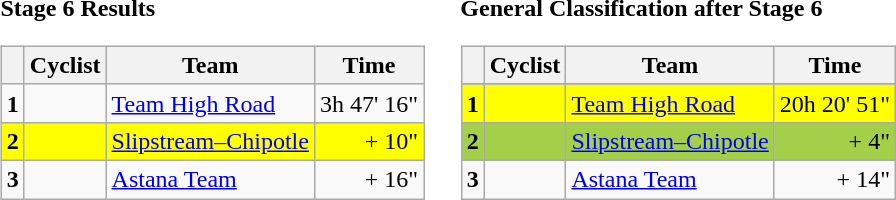<table>
<tr>
<td><strong>Stage 6 Results</strong><br><table class="wikitable">
<tr>
<th></th>
<th>Cyclist</th>
<th>Team</th>
<th>Time</th>
</tr>
<tr>
<td><strong>1</strong></td>
<td></td>
<td><a href='#'>Team High Road</a></td>
<td align=right>3h 47' 16"</td>
</tr>
<tr style="background:#ffff00;">
<td><strong>2</strong></td>
<td></td>
<td><a href='#'>Slipstream–Chipotle</a></td>
<td align=right>+ 10"</td>
</tr>
<tr>
<td><strong>3</strong></td>
<td></td>
<td><a href='#'>Astana Team</a></td>
<td align=right>+ 16"</td>
</tr>
</table>
</td>
<td></td>
<td><strong>General Classification after Stage 6</strong><br><table class="wikitable">
<tr>
<th></th>
<th>Cyclist</th>
<th>Team</th>
<th>Time</th>
</tr>
<tr>
</tr>
<tr style="background:#ffff00">
<td><strong>1</strong></td>
<td></td>
<td><a href='#'>Team High Road</a></td>
<td align=right>20h 20' 51"</td>
</tr>
<tr style="background:#a4d049;">
<td><strong>2</strong></td>
<td></td>
<td><a href='#'>Slipstream–Chipotle</a></td>
<td align=right>+ 4"</td>
</tr>
<tr>
<td><strong>3</strong></td>
<td></td>
<td><a href='#'>Astana Team</a></td>
<td align=right>+ 14"</td>
</tr>
</table>
</td>
</tr>
</table>
